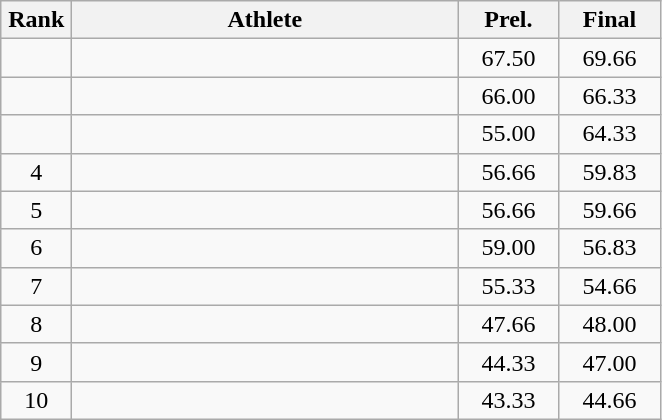<table class=wikitable style="text-align:center">
<tr>
<th width=40>Rank</th>
<th width=250>Athlete</th>
<th width=60>Prel.</th>
<th width=60>Final</th>
</tr>
<tr>
<td></td>
<td align=left></td>
<td>67.50</td>
<td>69.66</td>
</tr>
<tr>
<td></td>
<td align=left></td>
<td>66.00</td>
<td>66.33</td>
</tr>
<tr>
<td></td>
<td align=left></td>
<td>55.00</td>
<td>64.33</td>
</tr>
<tr>
<td>4</td>
<td align=left></td>
<td>56.66</td>
<td>59.83</td>
</tr>
<tr>
<td>5</td>
<td align=left></td>
<td>56.66</td>
<td>59.66</td>
</tr>
<tr>
<td>6</td>
<td align=left></td>
<td>59.00</td>
<td>56.83</td>
</tr>
<tr>
<td>7</td>
<td align=left></td>
<td>55.33</td>
<td>54.66</td>
</tr>
<tr>
<td>8</td>
<td align=left></td>
<td>47.66</td>
<td>48.00</td>
</tr>
<tr>
<td>9</td>
<td align=left></td>
<td>44.33</td>
<td>47.00</td>
</tr>
<tr>
<td>10</td>
<td align=left></td>
<td>43.33</td>
<td>44.66</td>
</tr>
</table>
